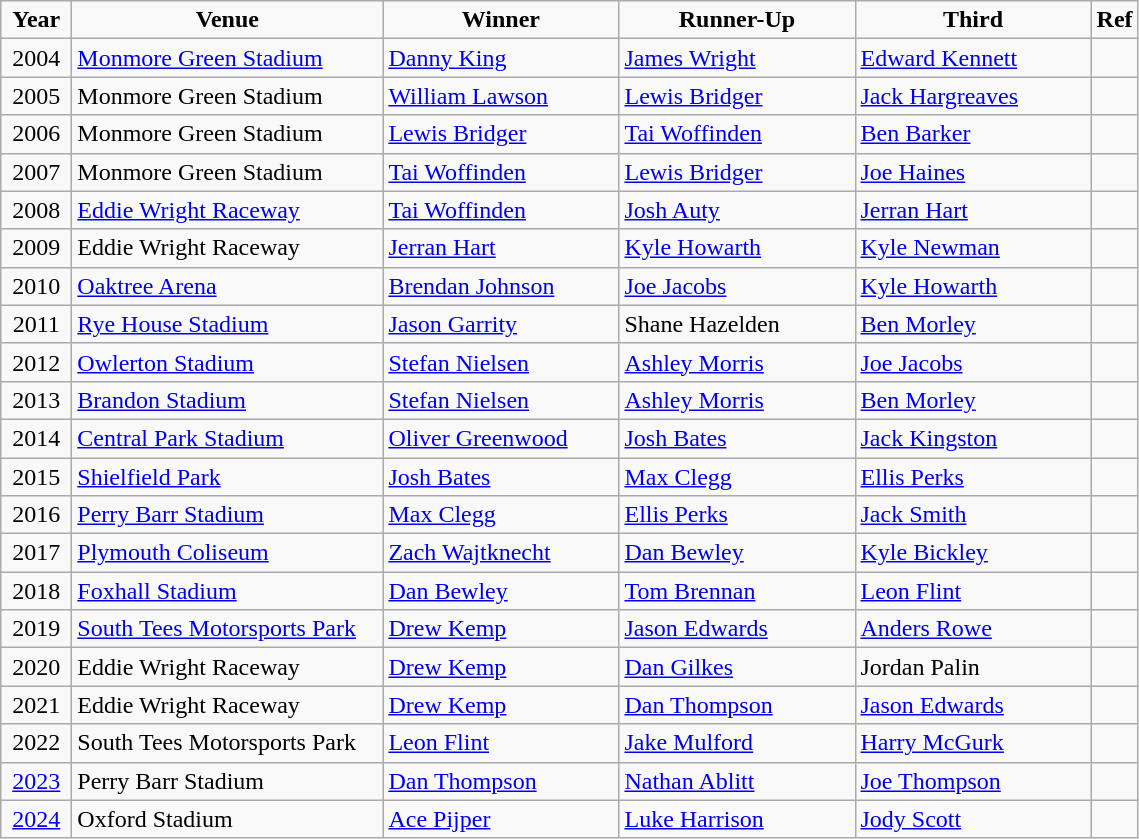<table class="wikitable">
<tr align=center>
<td width=40px  ><strong>Year</strong></td>
<td width=200px ><strong>Venue</strong></td>
<td width=150px ><strong>Winner</strong></td>
<td width=150px ><strong>Runner-Up</strong></td>
<td width=150px ><strong>Third</strong></td>
<td width=20px><strong>Ref</strong></td>
</tr>
<tr>
<td align=center>2004</td>
<td><a href='#'>Monmore Green Stadium</a></td>
<td><a href='#'>Danny King</a></td>
<td><a href='#'>James Wright</a></td>
<td><a href='#'>Edward Kennett</a></td>
<td></td>
</tr>
<tr>
<td align=center>2005</td>
<td>Monmore Green Stadium</td>
<td><a href='#'>William Lawson</a></td>
<td><a href='#'>Lewis Bridger</a></td>
<td><a href='#'>Jack Hargreaves</a></td>
<td></td>
</tr>
<tr>
<td align=center>2006</td>
<td>Monmore Green Stadium</td>
<td><a href='#'>Lewis Bridger</a></td>
<td><a href='#'>Tai Woffinden</a></td>
<td><a href='#'>Ben Barker</a></td>
<td></td>
</tr>
<tr>
<td align=center>2007</td>
<td>Monmore Green Stadium</td>
<td><a href='#'>Tai Woffinden</a></td>
<td><a href='#'>Lewis Bridger</a></td>
<td><a href='#'>Joe Haines</a></td>
<td></td>
</tr>
<tr>
<td align=center>2008</td>
<td><a href='#'>Eddie Wright Raceway</a></td>
<td><a href='#'>Tai Woffinden</a></td>
<td><a href='#'>Josh Auty</a></td>
<td><a href='#'>Jerran Hart</a></td>
<td></td>
</tr>
<tr>
<td align=center>2009</td>
<td>Eddie Wright Raceway</td>
<td><a href='#'>Jerran Hart</a></td>
<td><a href='#'>Kyle Howarth</a></td>
<td><a href='#'>Kyle Newman</a></td>
<td></td>
</tr>
<tr>
<td align=center>2010</td>
<td><a href='#'>Oaktree Arena</a></td>
<td><a href='#'>Brendan Johnson</a></td>
<td><a href='#'>Joe Jacobs</a></td>
<td><a href='#'>Kyle Howarth</a></td>
<td></td>
</tr>
<tr>
<td align=center>2011</td>
<td><a href='#'>Rye House Stadium</a></td>
<td><a href='#'>Jason Garrity</a></td>
<td>Shane Hazelden</td>
<td><a href='#'>Ben Morley</a></td>
<td></td>
</tr>
<tr>
<td align=center>2012</td>
<td><a href='#'>Owlerton Stadium</a></td>
<td><a href='#'>Stefan Nielsen</a></td>
<td><a href='#'>Ashley Morris</a></td>
<td><a href='#'>Joe Jacobs</a></td>
<td></td>
</tr>
<tr>
<td align=center>2013</td>
<td><a href='#'>Brandon Stadium</a></td>
<td><a href='#'>Stefan Nielsen</a></td>
<td><a href='#'>Ashley Morris</a></td>
<td><a href='#'>Ben Morley</a></td>
<td></td>
</tr>
<tr>
<td align=center>2014</td>
<td><a href='#'>Central Park Stadium</a></td>
<td><a href='#'>Oliver Greenwood</a></td>
<td><a href='#'>Josh Bates</a></td>
<td><a href='#'>Jack Kingston</a></td>
<td></td>
</tr>
<tr>
<td align=center>2015</td>
<td><a href='#'>Shielfield Park</a></td>
<td><a href='#'>Josh Bates</a></td>
<td><a href='#'>Max Clegg</a></td>
<td><a href='#'>Ellis Perks</a></td>
<td></td>
</tr>
<tr>
<td align=center>2016</td>
<td><a href='#'>Perry Barr Stadium</a></td>
<td><a href='#'>Max Clegg</a></td>
<td><a href='#'>Ellis Perks</a></td>
<td><a href='#'>Jack Smith</a></td>
<td></td>
</tr>
<tr>
<td align=center>2017</td>
<td><a href='#'>Plymouth Coliseum</a></td>
<td><a href='#'>Zach Wajtknecht</a></td>
<td><a href='#'>Dan Bewley</a></td>
<td><a href='#'>Kyle Bickley</a></td>
<td></td>
</tr>
<tr>
<td align=center>2018</td>
<td><a href='#'>Foxhall Stadium</a></td>
<td><a href='#'>Dan Bewley</a></td>
<td><a href='#'>Tom Brennan</a></td>
<td><a href='#'>Leon Flint</a></td>
</tr>
<tr>
<td align=center>2019</td>
<td><a href='#'>South Tees Motorsports Park</a></td>
<td><a href='#'>Drew Kemp</a></td>
<td><a href='#'>Jason Edwards</a></td>
<td><a href='#'>Anders Rowe</a></td>
<td></td>
</tr>
<tr>
<td align=center>2020</td>
<td>Eddie Wright Raceway</td>
<td><a href='#'>Drew Kemp</a></td>
<td><a href='#'>Dan Gilkes</a></td>
<td>Jordan Palin</td>
<td></td>
</tr>
<tr>
<td align=center>2021</td>
<td>Eddie Wright Raceway</td>
<td><a href='#'>Drew Kemp</a></td>
<td><a href='#'>Dan Thompson</a></td>
<td><a href='#'>Jason Edwards</a></td>
<td></td>
</tr>
<tr>
<td align=center>2022</td>
<td>South Tees Motorsports Park</td>
<td><a href='#'>Leon Flint</a></td>
<td><a href='#'>Jake Mulford</a></td>
<td><a href='#'>Harry McGurk</a></td>
<td></td>
</tr>
<tr>
<td align=center><a href='#'>2023</a></td>
<td>Perry Barr Stadium</td>
<td><a href='#'>Dan Thompson</a></td>
<td><a href='#'>Nathan Ablitt</a></td>
<td><a href='#'>Joe Thompson</a></td>
<td></td>
</tr>
<tr>
<td align=center><a href='#'>2024</a></td>
<td>Oxford Stadium</td>
<td><a href='#'>Ace Pijper</a></td>
<td><a href='#'>Luke Harrison</a></td>
<td><a href='#'>Jody Scott</a></td>
<td></td>
</tr>
</table>
